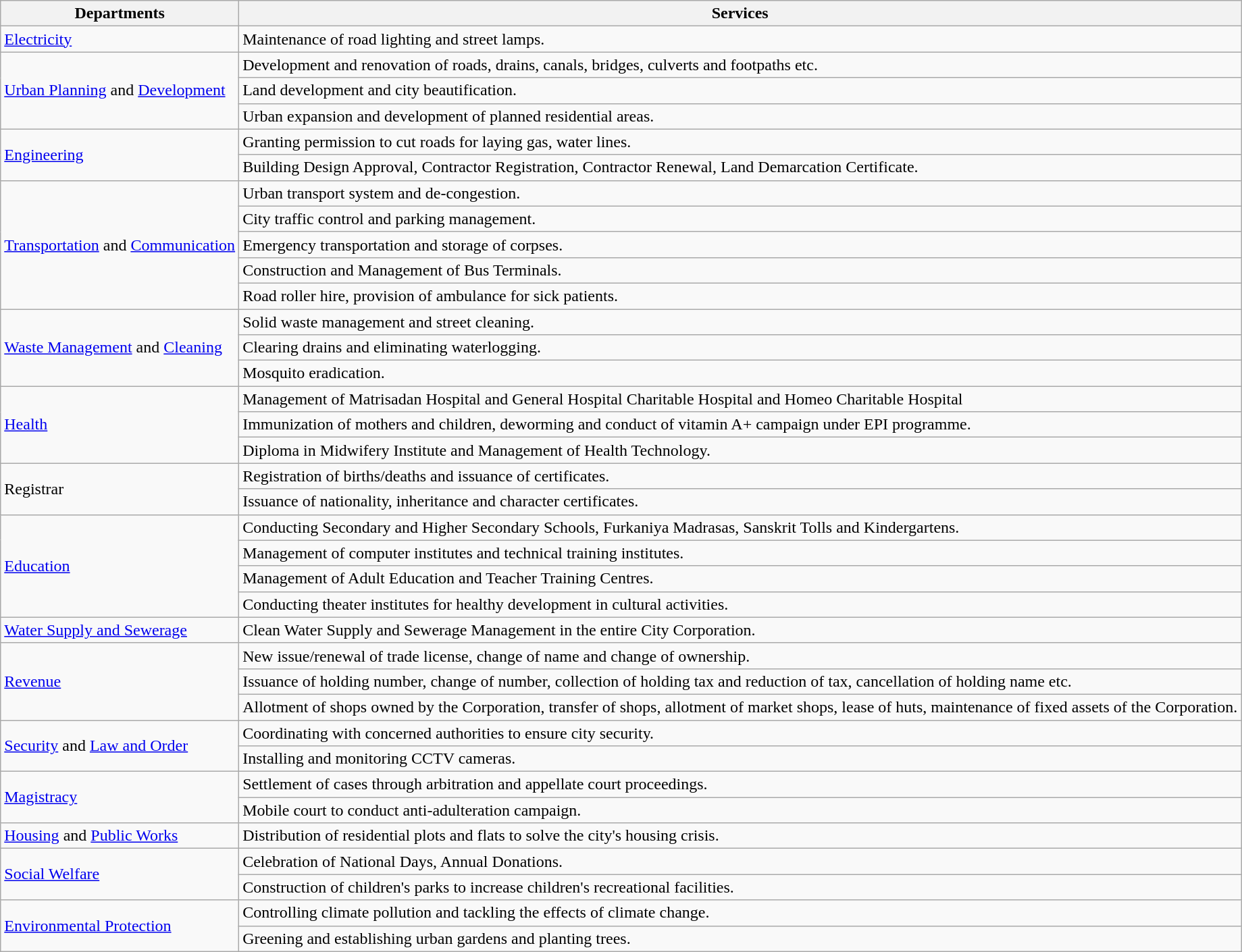<table class="wikitable">
<tr>
<th>Departments</th>
<th>Services</th>
</tr>
<tr>
<td><a href='#'>Electricity</a></td>
<td>Maintenance of road lighting and street lamps.</td>
</tr>
<tr>
<td rowspan="3"><a href='#'>Urban Planning</a> and <a href='#'>Development</a></td>
<td>Development and renovation of roads, drains, canals, bridges, culverts and footpaths etc.</td>
</tr>
<tr>
<td>Land development and city beautification.</td>
</tr>
<tr>
<td>Urban expansion and development of planned residential areas.</td>
</tr>
<tr>
<td rowspan="2"><a href='#'>Engineering</a></td>
<td>Granting permission to cut roads for laying gas, water lines.</td>
</tr>
<tr>
<td>Building Design Approval, Contractor Registration, Contractor Renewal, Land Demarcation Certificate.</td>
</tr>
<tr>
<td rowspan="5"><a href='#'>Transportation</a> and <a href='#'>Communication</a></td>
<td>Urban transport system and de-congestion.</td>
</tr>
<tr>
<td>City traffic control and parking management.</td>
</tr>
<tr>
<td>Emergency transportation and storage of corpses.</td>
</tr>
<tr>
<td>Construction and Management of Bus Terminals.</td>
</tr>
<tr>
<td>Road roller hire, provision of ambulance for sick patients.</td>
</tr>
<tr>
<td rowspan="3"><a href='#'>Waste Management</a> and <a href='#'>Cleaning</a></td>
<td>Solid waste management and street cleaning.</td>
</tr>
<tr>
<td>Clearing drains and eliminating waterlogging.</td>
</tr>
<tr>
<td>Mosquito eradication.</td>
</tr>
<tr>
<td rowspan="3"><a href='#'>Health</a></td>
<td>Management of Matrisadan Hospital and General Hospital Charitable Hospital and Homeo Charitable Hospital</td>
</tr>
<tr>
<td>Immunization of mothers and children, deworming and conduct of vitamin A+ campaign under EPI programme.</td>
</tr>
<tr>
<td>Diploma in Midwifery Institute and Management of Health Technology.</td>
</tr>
<tr>
<td rowspan="2">Registrar</td>
<td>Registration of births/deaths and issuance of certificates.</td>
</tr>
<tr>
<td>Issuance of nationality, inheritance and character certificates.</td>
</tr>
<tr>
<td rowspan="4"><a href='#'>Education</a></td>
<td>Conducting Secondary and Higher Secondary Schools, Furkaniya Madrasas, Sanskrit Tolls and Kindergartens.</td>
</tr>
<tr>
<td>Management of computer institutes and technical training institutes.</td>
</tr>
<tr>
<td>Management of Adult Education and Teacher Training Centres.</td>
</tr>
<tr>
<td>Conducting theater institutes for healthy development in cultural activities.</td>
</tr>
<tr>
<td><a href='#'>Water Supply and Sewerage</a></td>
<td>Clean Water Supply and Sewerage Management in the entire City Corporation.</td>
</tr>
<tr>
<td rowspan="3"><a href='#'>Revenue</a></td>
<td>New issue/renewal of trade license, change of name and change of ownership.</td>
</tr>
<tr>
<td>Issuance of holding number, change of number, collection of holding tax and reduction of tax, cancellation of holding name etc.</td>
</tr>
<tr>
<td>Allotment of shops owned by the Corporation, transfer of shops, allotment of market shops, lease of huts, maintenance of fixed assets of the Corporation.</td>
</tr>
<tr>
<td rowspan="2"><a href='#'>Security</a> and <a href='#'>Law and Order</a></td>
<td>Coordinating with concerned authorities to ensure city security.</td>
</tr>
<tr>
<td>Installing and monitoring CCTV cameras.</td>
</tr>
<tr>
<td rowspan="2"><a href='#'>Magistracy</a></td>
<td>Settlement of cases through arbitration and appellate court proceedings.</td>
</tr>
<tr>
<td>Mobile court to conduct anti-adulteration campaign.</td>
</tr>
<tr>
<td><a href='#'>Housing</a> and <a href='#'>Public Works</a></td>
<td>Distribution of residential plots and flats to solve the city's housing crisis.</td>
</tr>
<tr>
<td rowspan="2"><a href='#'>Social Welfare</a></td>
<td>Celebration of National Days, Annual Donations.</td>
</tr>
<tr>
<td>Construction of children's parks to increase children's recreational facilities.</td>
</tr>
<tr>
<td rowspan="2"><a href='#'>Environmental Protection</a></td>
<td>Controlling climate pollution and tackling the effects of climate change.</td>
</tr>
<tr>
<td>Greening and establishing urban gardens and planting trees.</td>
</tr>
</table>
